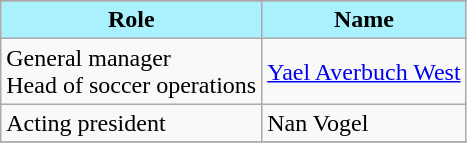<table class="wikitable">
<tr>
</tr>
<tr>
<th style="background:#A9F1FD; color:#000;" scope="col">Role</th>
<th style="background:#A9F1FD; color:#000;" scope="col">Name</th>
</tr>
<tr>
<td>General manager<br>Head of soccer operations</td>
<td><a href='#'>Yael Averbuch West</a></td>
</tr>
<tr>
<td>Acting president</td>
<td>Nan Vogel</td>
</tr>
<tr>
</tr>
</table>
